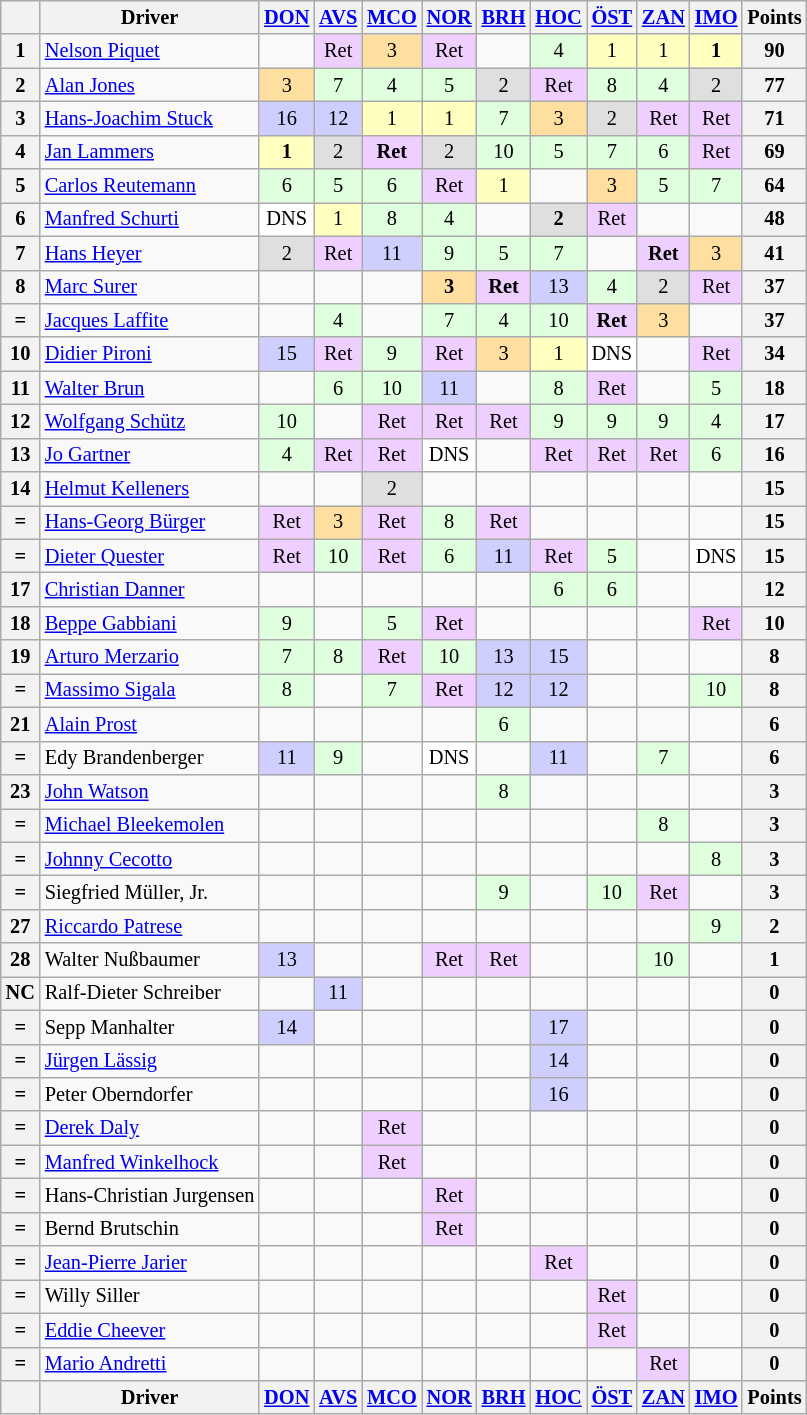<table class="wikitable" style="font-size:85%; text-align:center">
<tr style="background:#f9f9f9" valign="top">
<th valign="middle"></th>
<th valign="middle">Driver</th>
<th><a href='#'>DON</a><br></th>
<th><a href='#'>AVS</a><br></th>
<th><a href='#'>MCO</a><br></th>
<th><a href='#'>NOR</a><br></th>
<th><a href='#'>BRH</a><br></th>
<th><a href='#'>HOC</a><br></th>
<th><a href='#'>ÖST</a><br></th>
<th><a href='#'>ZAN</a><br></th>
<th><a href='#'>IMO</a><br></th>
<th valign="middle">Points</th>
</tr>
<tr>
<th>1</th>
<td align="left"> <a href='#'>Nelson Piquet</a></td>
<td></td>
<td style="background:#efcfff;">Ret</td>
<td style="background:#ffdf9f;">3</td>
<td style="background:#efcfff;">Ret</td>
<td></td>
<td style="background:#dfffdf;">4</td>
<td style="background:#ffffbf;">1</td>
<td style="background:#ffffbf;">1</td>
<td style="background:#ffffbf;"><strong>1</strong></td>
<th>90</th>
</tr>
<tr>
<th>2</th>
<td align="left"> <a href='#'>Alan Jones</a></td>
<td style="background:#ffdf9f;">3</td>
<td style="background:#dfffdf;">7</td>
<td style="background:#dfffdf;">4</td>
<td style="background:#dfffdf;">5</td>
<td style="background:#dfdfdf;">2</td>
<td style="background:#efcfff;">Ret</td>
<td style="background:#dfffdf;">8</td>
<td style="background:#dfffdf;">4</td>
<td style="background:#dfdfdf;">2</td>
<th>77</th>
</tr>
<tr>
<th>3</th>
<td align="left"> <a href='#'>Hans-Joachim Stuck</a></td>
<td style="background:#cfcfff;">16</td>
<td style="background:#cfcfff;">12</td>
<td style="background:#ffffbf;">1</td>
<td style="background:#ffffbf;">1</td>
<td style="background:#dfffdf;">7</td>
<td style="background:#ffdf9f;">3</td>
<td style="background:#dfdfdf;">2</td>
<td style="background:#efcfff;">Ret</td>
<td style="background:#efcfff;">Ret</td>
<th>71</th>
</tr>
<tr>
<th>4</th>
<td align="left"> <a href='#'>Jan Lammers</a></td>
<td style="background:#ffffbf;"><strong>1</strong></td>
<td style="background:#dfdfdf;">2</td>
<td style="background:#efcfff;"><strong>Ret</strong></td>
<td style="background:#dfdfdf;">2</td>
<td style="background:#dfffdf;">10</td>
<td style="background:#dfffdf;">5</td>
<td style="background:#dfffdf;">7</td>
<td style="background:#dfffdf;">6</td>
<td style="background:#efcfff;">Ret</td>
<th>69</th>
</tr>
<tr>
<th>5</th>
<td align="left"> <a href='#'>Carlos Reutemann</a></td>
<td style="background:#dfffdf;">6</td>
<td style="background:#dfffdf;">5</td>
<td style="background:#dfffdf;">6</td>
<td style="background:#efcfff;">Ret</td>
<td style="background:#ffffbf;">1</td>
<td></td>
<td style="background:#ffdf9f;">3</td>
<td style="background:#dfffdf;">5</td>
<td style="background:#dfffdf;">7</td>
<th>64</th>
</tr>
<tr>
<th>6</th>
<td align="left"> <a href='#'>Manfred Schurti</a></td>
<td style="background:#ffffff;">DNS</td>
<td style="background:#ffffbf;">1</td>
<td style="background:#dfffdf;">8</td>
<td style="background:#dfffdf;">4</td>
<td></td>
<td style="background:#dfdfdf;"><strong>2</strong></td>
<td style="background:#efcfff;">Ret</td>
<td></td>
<td></td>
<th>48</th>
</tr>
<tr>
<th>7</th>
<td align="left"> <a href='#'>Hans Heyer</a></td>
<td style="background:#dfdfdf;">2</td>
<td style="background:#efcfff;">Ret</td>
<td style="background:#cfcfff;">11</td>
<td style="background:#dfffdf;">9</td>
<td style="background:#dfffdf;">5</td>
<td style="background:#dfffdf;">7</td>
<td></td>
<td style="background:#efcfff;"><strong>Ret</strong></td>
<td style="background:#ffdf9f;">3</td>
<th>41</th>
</tr>
<tr>
<th>8</th>
<td align="left"> <a href='#'>Marc Surer</a></td>
<td></td>
<td></td>
<td></td>
<td style="background:#ffdf9f;"><strong>3</strong></td>
<td style="background:#efcfff;"><strong>Ret</strong></td>
<td style="background:#cfcfff;">13</td>
<td style="background:#dfffdf;">4</td>
<td style="background:#dfdfdf;">2</td>
<td style="background:#efcfff;">Ret</td>
<th>37</th>
</tr>
<tr>
<th>=</th>
<td align="left"> <a href='#'>Jacques Laffite</a></td>
<td></td>
<td style="background:#dfffdf;">4</td>
<td></td>
<td style="background:#dfffdf;">7</td>
<td style="background:#dfffdf;">4</td>
<td style="background:#dfffdf;">10</td>
<td style="background:#efcfff;"><strong>Ret</strong></td>
<td style="background:#ffdf9f;">3</td>
<td></td>
<th>37</th>
</tr>
<tr>
<th>10</th>
<td align="left"> <a href='#'>Didier Pironi</a></td>
<td style="background:#cfcfff;">15</td>
<td style="background:#efcfff;">Ret</td>
<td style="background:#dfffdf;">9</td>
<td style="background:#efcfff;">Ret</td>
<td style="background:#ffdf9f;">3</td>
<td style="background:#ffffbf;">1</td>
<td style="background:#ffffff;">DNS</td>
<td></td>
<td style="background:#efcfff;">Ret</td>
<th>34</th>
</tr>
<tr>
<th>11</th>
<td align="left"> <a href='#'>Walter Brun</a></td>
<td></td>
<td style="background:#dfffdf;">6</td>
<td style="background:#dfffdf;">10</td>
<td style="background:#cfcfff;">11</td>
<td></td>
<td style="background:#dfffdf;">8</td>
<td style="background:#efcfff;">Ret</td>
<td></td>
<td style="background:#dfffdf;">5</td>
<th>18</th>
</tr>
<tr>
<th>12</th>
<td align="left"> <a href='#'>Wolfgang Schütz</a></td>
<td style="background:#dfffdf;">10</td>
<td></td>
<td style="background:#efcfff;">Ret</td>
<td style="background:#efcfff;">Ret</td>
<td style="background:#efcfff;">Ret</td>
<td style="background:#dfffdf;">9</td>
<td style="background:#dfffdf;">9</td>
<td style="background:#dfffdf;">9</td>
<td style="background:#dfffdf;">4</td>
<th>17</th>
</tr>
<tr>
<th>13</th>
<td align="left"> <a href='#'>Jo Gartner</a></td>
<td style="background:#dfffdf;">4</td>
<td style="background:#efcfff;">Ret</td>
<td style="background:#efcfff;">Ret</td>
<td style="background:#ffffff;">DNS</td>
<td></td>
<td style="background:#efcfff;">Ret</td>
<td style="background:#efcfff;">Ret</td>
<td style="background:#efcfff;">Ret</td>
<td style="background:#dfffdf;">6</td>
<th>16</th>
</tr>
<tr>
<th>14</th>
<td align="left"> <a href='#'>Helmut Kelleners</a></td>
<td></td>
<td></td>
<td style="background:#dfdfdf;">2</td>
<td></td>
<td></td>
<td></td>
<td></td>
<td></td>
<td></td>
<th>15</th>
</tr>
<tr>
<th>=</th>
<td align="left"> <a href='#'>Hans-Georg Bürger</a></td>
<td style="background:#efcfff;">Ret</td>
<td style="background:#ffdf9f;">3</td>
<td style="background:#efcfff;">Ret</td>
<td style="background:#dfffdf;">8</td>
<td style="background:#efcfff;">Ret</td>
<td></td>
<td></td>
<td></td>
<td></td>
<th>15</th>
</tr>
<tr>
<th>=</th>
<td align="left"> <a href='#'>Dieter Quester</a></td>
<td style="background:#efcfff;">Ret</td>
<td style="background:#dfffdf;">10</td>
<td style="background:#efcfff;">Ret</td>
<td style="background:#dfffdf;">6</td>
<td style="background:#cfcfff;">11</td>
<td style="background:#efcfff;">Ret</td>
<td style="background:#dfffdf;">5</td>
<td></td>
<td style="background:#ffffff;">DNS</td>
<th>15</th>
</tr>
<tr>
<th>17</th>
<td align="left"> <a href='#'>Christian Danner</a></td>
<td></td>
<td></td>
<td></td>
<td></td>
<td></td>
<td style="background:#dfffdf;">6</td>
<td style="background:#dfffdf;">6</td>
<td></td>
<td></td>
<th>12</th>
</tr>
<tr>
<th>18</th>
<td align="left"> <a href='#'>Beppe Gabbiani</a></td>
<td style="background:#dfffdf;">9</td>
<td></td>
<td style="background:#dfffdf;">5</td>
<td style="background:#efcfff;">Ret</td>
<td></td>
<td></td>
<td></td>
<td></td>
<td style="background:#efcfff;">Ret</td>
<th>10</th>
</tr>
<tr>
<th>19</th>
<td align="left"> <a href='#'>Arturo Merzario</a></td>
<td style="background:#dfffdf;">7</td>
<td style="background:#dfffdf;">8</td>
<td style="background:#efcfff;">Ret</td>
<td style="background:#dfffdf;">10</td>
<td style="background:#cfcfff;">13</td>
<td style="background:#cfcfff;">15</td>
<td></td>
<td></td>
<td></td>
<th>8</th>
</tr>
<tr>
<th>=</th>
<td align="left"> <a href='#'>Massimo Sigala</a></td>
<td style="background:#dfffdf;">8</td>
<td></td>
<td style="background:#dfffdf;">7</td>
<td style="background:#efcfff;">Ret</td>
<td style="background:#cfcfff;">12</td>
<td style="background:#cfcfff;">12</td>
<td></td>
<td></td>
<td style="background:#dfffdf;">10</td>
<th>8</th>
</tr>
<tr>
<th>21</th>
<td align="left"> <a href='#'>Alain Prost</a></td>
<td></td>
<td></td>
<td></td>
<td></td>
<td style="background:#dfffdf;">6</td>
<td></td>
<td></td>
<td></td>
<td></td>
<th>6</th>
</tr>
<tr>
<th>=</th>
<td align="left"> Edy Brandenberger</td>
<td style="background:#cfcfff;">11</td>
<td style="background:#dfffdf;">9</td>
<td></td>
<td style="background:#ffffff;">DNS</td>
<td></td>
<td style="background:#cfcfff;">11</td>
<td></td>
<td style="background:#dfffdf;">7</td>
<td></td>
<th>6</th>
</tr>
<tr>
<th>23</th>
<td align="left"> <a href='#'>John Watson</a></td>
<td></td>
<td></td>
<td></td>
<td></td>
<td style="background:#dfffdf;">8</td>
<td></td>
<td></td>
<td></td>
<td></td>
<th>3</th>
</tr>
<tr>
<th>=</th>
<td align="left"> <a href='#'>Michael Bleekemolen</a></td>
<td></td>
<td></td>
<td></td>
<td></td>
<td></td>
<td></td>
<td></td>
<td style="background:#dfffdf;">8</td>
<td></td>
<th>3</th>
</tr>
<tr>
<th>=</th>
<td align="left"> <a href='#'>Johnny Cecotto</a></td>
<td></td>
<td></td>
<td></td>
<td></td>
<td></td>
<td></td>
<td></td>
<td></td>
<td style="background:#dfffdf;">8</td>
<th>3</th>
</tr>
<tr>
<th>=</th>
<td align="left"> Siegfried Müller, Jr.</td>
<td></td>
<td></td>
<td></td>
<td></td>
<td style="background:#dfffdf;">9</td>
<td></td>
<td style="background:#dfffdf;">10</td>
<td style="background:#efcfff;">Ret</td>
<td></td>
<th>3</th>
</tr>
<tr>
<th>27</th>
<td align="left"> <a href='#'>Riccardo Patrese</a></td>
<td></td>
<td></td>
<td></td>
<td></td>
<td></td>
<td></td>
<td></td>
<td></td>
<td style="background:#dfffdf;">9</td>
<th>2</th>
</tr>
<tr>
<th>28</th>
<td align="left"> Walter Nußbaumer</td>
<td style="background:#cfcfff;">13</td>
<td></td>
<td></td>
<td style="background:#efcfff;">Ret</td>
<td style="background:#efcfff;">Ret</td>
<td></td>
<td></td>
<td style="background:#dfffdf;">10</td>
<td></td>
<th>1</th>
</tr>
<tr>
<th>NC</th>
<td align="left"> Ralf-Dieter Schreiber</td>
<td></td>
<td style="background:#cfcfff;">11</td>
<td></td>
<td></td>
<td></td>
<td></td>
<td></td>
<td></td>
<td></td>
<th>0</th>
</tr>
<tr>
<th>=</th>
<td align="left"> Sepp Manhalter</td>
<td style="background:#cfcfff;">14</td>
<td></td>
<td></td>
<td></td>
<td></td>
<td style="background:#cfcfff;">17</td>
<td></td>
<td></td>
<td></td>
<th>0</th>
</tr>
<tr>
<th>=</th>
<td align="left"> <a href='#'>Jürgen Lässig</a></td>
<td></td>
<td></td>
<td></td>
<td></td>
<td></td>
<td style="background:#cfcfff;">14</td>
<td></td>
<td></td>
<td></td>
<th>0</th>
</tr>
<tr>
<th>=</th>
<td align="left"> Peter Oberndorfer</td>
<td></td>
<td></td>
<td></td>
<td></td>
<td></td>
<td style="background:#cfcfff;">16</td>
<td></td>
<td></td>
<td></td>
<th>0</th>
</tr>
<tr>
<th>=</th>
<td align="left"> <a href='#'>Derek Daly</a></td>
<td></td>
<td></td>
<td style="background:#efcfff;">Ret</td>
<td></td>
<td></td>
<td></td>
<td></td>
<td></td>
<td></td>
<th>0</th>
</tr>
<tr>
<th>=</th>
<td align="left"> <a href='#'>Manfred Winkelhock</a></td>
<td></td>
<td></td>
<td style="background:#efcfff;">Ret</td>
<td></td>
<td></td>
<td></td>
<td></td>
<td></td>
<td></td>
<th>0</th>
</tr>
<tr>
<th>=</th>
<td align="left"> Hans-Christian Jurgensen</td>
<td></td>
<td></td>
<td></td>
<td style="background:#efcfff;">Ret</td>
<td></td>
<td></td>
<td></td>
<td></td>
<td></td>
<th>0</th>
</tr>
<tr>
<th>=</th>
<td align="left"> Bernd Brutschin</td>
<td></td>
<td></td>
<td></td>
<td style="background:#efcfff;">Ret</td>
<td></td>
<td></td>
<td></td>
<td></td>
<td></td>
<th>0</th>
</tr>
<tr>
<th>=</th>
<td align="left"> <a href='#'>Jean-Pierre Jarier</a></td>
<td></td>
<td></td>
<td></td>
<td></td>
<td></td>
<td style="background:#efcfff;">Ret</td>
<td></td>
<td></td>
<td></td>
<th>0</th>
</tr>
<tr>
<th>=</th>
<td align="left"> Willy Siller</td>
<td></td>
<td></td>
<td></td>
<td></td>
<td></td>
<td></td>
<td style="background:#efcfff;">Ret</td>
<td></td>
<td></td>
<th>0</th>
</tr>
<tr>
<th>=</th>
<td align="left"> <a href='#'>Eddie Cheever</a></td>
<td></td>
<td></td>
<td></td>
<td></td>
<td></td>
<td></td>
<td style="background:#efcfff;">Ret</td>
<td></td>
<td></td>
<th>0</th>
</tr>
<tr>
<th>=</th>
<td align="left"> <a href='#'>Mario Andretti</a></td>
<td></td>
<td></td>
<td></td>
<td></td>
<td></td>
<td></td>
<td></td>
<td style="background:#efcfff;">Ret</td>
<td></td>
<th>0</th>
</tr>
<tr style="background:#f9f9f9" valign="top">
<th valign="middle"></th>
<th valign="middle">Driver</th>
<th><a href='#'>DON</a><br></th>
<th><a href='#'>AVS</a><br></th>
<th><a href='#'>MCO</a><br></th>
<th><a href='#'>NOR</a><br></th>
<th><a href='#'>BRH</a><br></th>
<th><a href='#'>HOC</a><br></th>
<th><a href='#'>ÖST</a><br></th>
<th><a href='#'>ZAN</a><br></th>
<th><a href='#'>IMO</a><br></th>
<th valign="middle">Points</th>
</tr>
</table>
